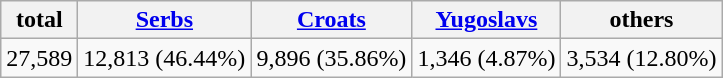<table class=wikitable>
<tr>
<th>total</th>
<th><a href='#'>Serbs</a></th>
<th><a href='#'>Croats</a></th>
<th><a href='#'>Yugoslavs</a></th>
<th>others</th>
</tr>
<tr>
<td>27,589</td>
<td>12,813 (46.44%)</td>
<td>9,896 (35.86%)</td>
<td>1,346 (4.87%)</td>
<td>3,534 (12.80%)</td>
</tr>
</table>
